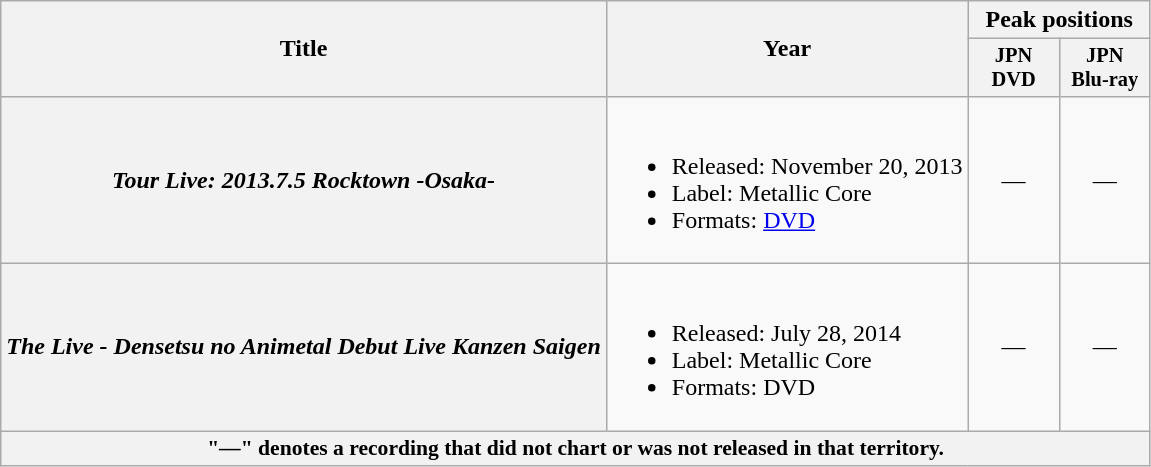<table class="wikitable plainrowheaders">
<tr>
<th scope="col" rowspan="2">Title</th>
<th scope="col" rowspan="2">Year</th>
<th scope="col" colspan="2">Peak positions</th>
</tr>
<tr>
<th scope="col" style="width:4em;font-size:85%">JPN<br>DVD<br></th>
<th scope="col" style="width:4em;font-size:85%">JPN<br>Blu-ray<br></th>
</tr>
<tr>
<th scope="row"><em>Tour Live: 2013.7.5 Rocktown -Osaka-</em></th>
<td><br><ul><li>Released: November 20, 2013</li><li>Label: Metallic Core</li><li>Formats: <a href='#'>DVD</a></li></ul></td>
<td align="center">—</td>
<td align="center">—</td>
</tr>
<tr>
<th scope="row"><em>The Live - Densetsu no Animetal Debut Live Kanzen Saigen</em></th>
<td><br><ul><li>Released: July 28, 2014</li><li>Label: Metallic Core</li><li>Formats: DVD</li></ul></td>
<td align="center">—</td>
<td align="center">—</td>
</tr>
<tr>
<th align="center" colspan="4" style="font-size:90%">"—" denotes a recording that did not chart or was not released in that territory.</th>
</tr>
</table>
